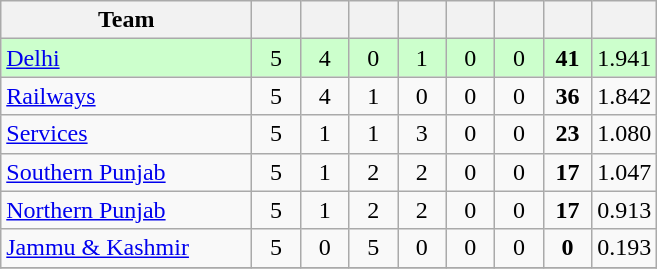<table class="wikitable" style="text-align:center">
<tr>
<th style="width:160px">Team</th>
<th style="width:25px"></th>
<th style="width:25px"></th>
<th style="width:25px"></th>
<th style="width:25px"></th>
<th style="width:25px"></th>
<th style="width:25px"></th>
<th style="width:25px"></th>
<th style="width:25px;"></th>
</tr>
<tr style="background:#cfc;">
<td style="text-align:left"><a href='#'>Delhi</a></td>
<td>5</td>
<td>4</td>
<td>0</td>
<td>1</td>
<td>0</td>
<td>0</td>
<td><strong>41</strong></td>
<td>1.941</td>
</tr>
<tr>
<td style="text-align:left"><a href='#'>Railways</a></td>
<td>5</td>
<td>4</td>
<td>1</td>
<td>0</td>
<td>0</td>
<td>0</td>
<td><strong>36</strong></td>
<td>1.842</td>
</tr>
<tr>
<td style="text-align:left"><a href='#'>Services</a></td>
<td>5</td>
<td>1</td>
<td>1</td>
<td>3</td>
<td>0</td>
<td>0</td>
<td><strong>23</strong></td>
<td>1.080</td>
</tr>
<tr>
<td style="text-align:left"><a href='#'>Southern Punjab</a></td>
<td>5</td>
<td>1</td>
<td>2</td>
<td>2</td>
<td>0</td>
<td>0</td>
<td><strong>17</strong></td>
<td>1.047</td>
</tr>
<tr>
<td style="text-align:left"><a href='#'>Northern Punjab</a></td>
<td>5</td>
<td>1</td>
<td>2</td>
<td>2</td>
<td>0</td>
<td>0</td>
<td><strong>17</strong></td>
<td>0.913</td>
</tr>
<tr>
<td style="text-align:left"><a href='#'>Jammu & Kashmir</a></td>
<td>5</td>
<td>0</td>
<td>5</td>
<td>0</td>
<td>0</td>
<td>0</td>
<td><strong>0</strong></td>
<td>0.193</td>
</tr>
<tr>
</tr>
</table>
